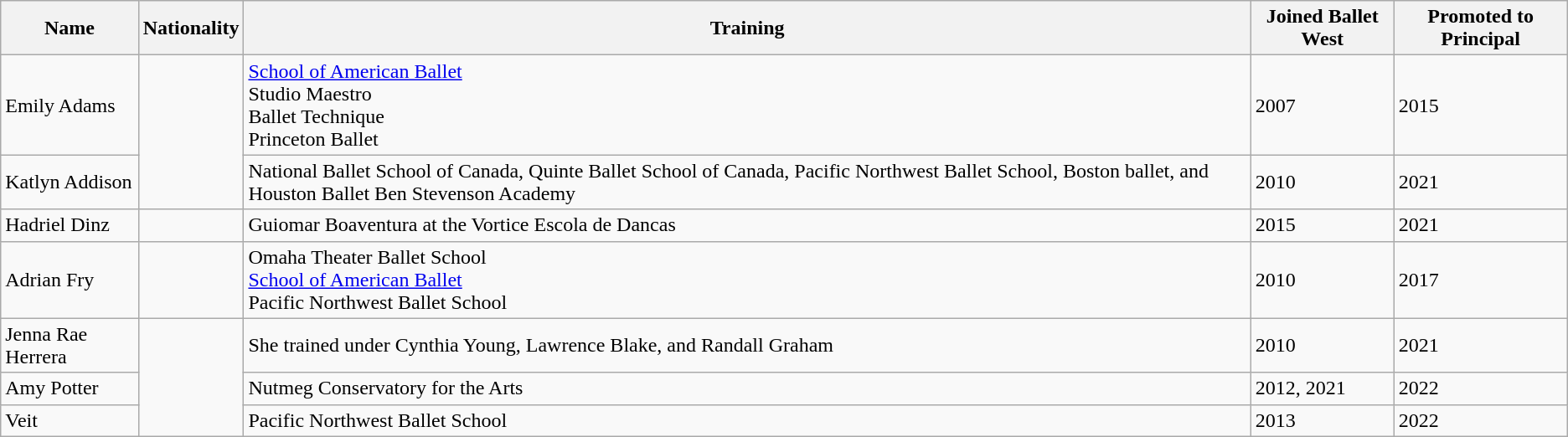<table class="wikitable">
<tr>
<th>Name</th>
<th>Nationality</th>
<th>Training</th>
<th>Joined Ballet West</th>
<th>Promoted to Principal</th>
</tr>
<tr>
<td> Emily Adams</td>
<td rowspan="2"></td>
<td><a href='#'>School of American Ballet</a><br>Studio Maestro<br>Ballet Technique<br>Princeton Ballet</td>
<td>2007</td>
<td>2015</td>
</tr>
<tr>
<td> Katlyn Addison</td>
<td>National Ballet School of Canada, Quinte Ballet School of Canada, Pacific Northwest Ballet School, Boston ballet, and Houston Ballet Ben Stevenson Academy</td>
<td>2010</td>
<td>2021</td>
</tr>
<tr>
<td> Hadriel Dinz</td>
<td></td>
<td>Guiomar Boaventura at the Vortice Escola de Dancas</td>
<td>2015</td>
<td>2021</td>
</tr>
<tr>
<td> Adrian Fry</td>
<td></td>
<td>Omaha Theater Ballet School<br><a href='#'>School of American Ballet</a><br>Pacific Northwest Ballet School</td>
<td>2010</td>
<td>2017</td>
</tr>
<tr>
<td> Jenna Rae Herrera</td>
<td rowspan="3"></td>
<td>She trained under Cynthia Young, Lawrence Blake, and Randall Graham</td>
<td>2010</td>
<td>2021</td>
</tr>
<tr>
<td> Amy Potter</td>
<td>Nutmeg Conservatory for the Arts</td>
<td>2012, 2021</td>
<td>2022</td>
</tr>
<tr>
<td> Veit</td>
<td>Pacific Northwest Ballet School</td>
<td>2013</td>
<td>2022</td>
</tr>
</table>
